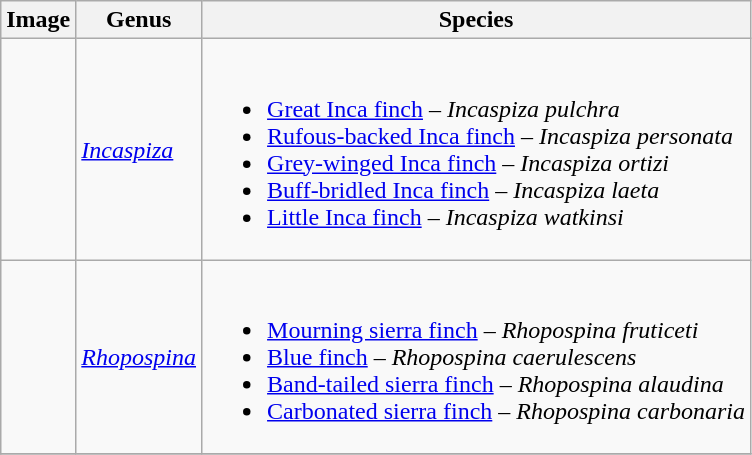<table class="wikitable">
<tr>
<th>Image</th>
<th>Genus</th>
<th>Species</th>
</tr>
<tr>
<td></td>
<td><em><a href='#'>Incaspiza</a></em> </td>
<td><br><ul><li><a href='#'>Great Inca finch</a> – <em>Incaspiza pulchra</em></li><li><a href='#'>Rufous-backed Inca finch</a> – <em>Incaspiza personata</em></li><li><a href='#'>Grey-winged Inca finch</a> – <em>Incaspiza ortizi</em></li><li><a href='#'>Buff-bridled Inca finch</a> – <em>Incaspiza laeta</em></li><li><a href='#'>Little Inca finch</a> – <em>Incaspiza watkinsi</em></li></ul></td>
</tr>
<tr>
<td></td>
<td><em><a href='#'>Rhopospina</a></em> </td>
<td><br><ul><li><a href='#'>Mourning sierra finch</a> – <em>Rhopospina fruticeti</em></li><li><a href='#'>Blue finch</a> – <em>Rhopospina caerulescens</em></li><li><a href='#'>Band-tailed sierra finch</a> – <em>Rhopospina alaudina</em></li><li><a href='#'>Carbonated sierra finch</a> – <em>Rhopospina carbonaria</em></li></ul></td>
</tr>
<tr>
</tr>
</table>
